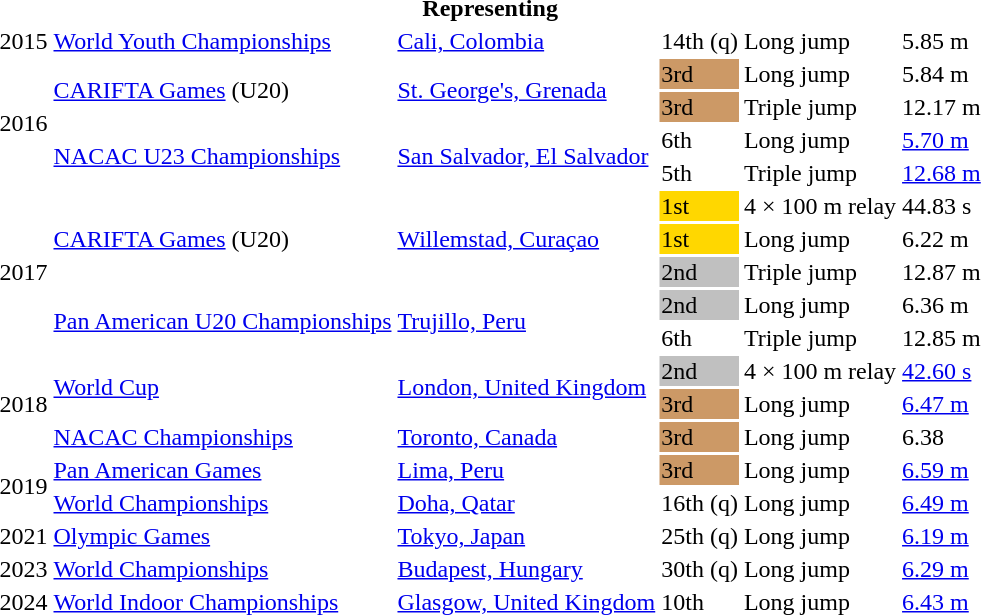<table>
<tr>
<th colspan="6">Representing </th>
</tr>
<tr>
<td>2015</td>
<td><a href='#'>World Youth Championships</a></td>
<td><a href='#'>Cali, Colombia</a></td>
<td>14th (q)</td>
<td>Long jump</td>
<td>5.85 m</td>
</tr>
<tr>
<td rowspan=4>2016</td>
<td rowspan=2><a href='#'>CARIFTA Games</a> (U20)</td>
<td rowspan=2><a href='#'>St. George's, Grenada</a></td>
<td bgcolor=cc9966>3rd</td>
<td>Long jump</td>
<td>5.84 m</td>
</tr>
<tr>
<td bgcolor=cc9966>3rd</td>
<td>Triple jump</td>
<td>12.17 m</td>
</tr>
<tr>
<td rowspan=2><a href='#'>NACAC U23 Championships</a></td>
<td rowspan=2><a href='#'>San Salvador, El Salvador</a></td>
<td>6th</td>
<td>Long jump</td>
<td><a href='#'>5.70 m</a></td>
</tr>
<tr>
<td>5th</td>
<td>Triple jump</td>
<td><a href='#'>12.68 m</a></td>
</tr>
<tr>
<td rowspan=5>2017</td>
<td rowspan=3><a href='#'>CARIFTA Games</a> (U20)</td>
<td rowspan=3><a href='#'>Willemstad, Curaçao</a></td>
<td bgcolor=gold>1st</td>
<td>4 × 100 m relay</td>
<td>44.83 s</td>
</tr>
<tr>
<td bgcolor=gold>1st</td>
<td>Long jump</td>
<td>6.22 m</td>
</tr>
<tr>
<td bgcolor=silver>2nd</td>
<td>Triple jump</td>
<td>12.87 m</td>
</tr>
<tr>
<td rowspan=2><a href='#'>Pan American U20 Championships</a></td>
<td rowspan=2><a href='#'>Trujillo, Peru</a></td>
<td bgcolor=silver>2nd</td>
<td>Long jump</td>
<td>6.36 m</td>
</tr>
<tr>
<td>6th</td>
<td>Triple jump</td>
<td>12.85 m</td>
</tr>
<tr>
<td rowspan=3>2018</td>
<td rowspan=2><a href='#'>World Cup</a></td>
<td rowspan=2><a href='#'>London, United Kingdom</a></td>
<td bgcolor=silver>2nd</td>
<td>4 × 100 m relay</td>
<td><a href='#'>42.60 s</a></td>
</tr>
<tr>
<td bgcolor=cc9966>3rd</td>
<td>Long jump</td>
<td><a href='#'>6.47 m</a></td>
</tr>
<tr>
<td rowspan=1><a href='#'>NACAC Championships</a></td>
<td rowspan=1><a href='#'>Toronto, Canada</a></td>
<td bgcolor=cc9966>3rd</td>
<td>Long jump</td>
<td>6.38</td>
</tr>
<tr>
<td rowspan=2>2019</td>
<td><a href='#'>Pan American Games</a></td>
<td><a href='#'>Lima, Peru</a></td>
<td bgcolor=cc9966>3rd</td>
<td>Long jump</td>
<td><a href='#'>6.59 m</a></td>
</tr>
<tr>
<td><a href='#'>World Championships</a></td>
<td><a href='#'>Doha, Qatar</a></td>
<td>16th (q)</td>
<td>Long jump</td>
<td><a href='#'>6.49 m</a></td>
</tr>
<tr>
<td>2021</td>
<td><a href='#'>Olympic Games</a></td>
<td><a href='#'>Tokyo, Japan</a></td>
<td>25th (q)</td>
<td>Long jump</td>
<td><a href='#'>6.19 m</a></td>
</tr>
<tr>
<td>2023</td>
<td><a href='#'>World Championships</a></td>
<td><a href='#'>Budapest, Hungary</a></td>
<td>30th (q)</td>
<td>Long jump</td>
<td><a href='#'>6.29 m</a></td>
</tr>
<tr>
<td>2024</td>
<td><a href='#'>World Indoor Championships</a></td>
<td><a href='#'>Glasgow, United Kingdom</a></td>
<td>10th</td>
<td>Long jump</td>
<td><a href='#'>6.43 m</a></td>
</tr>
</table>
